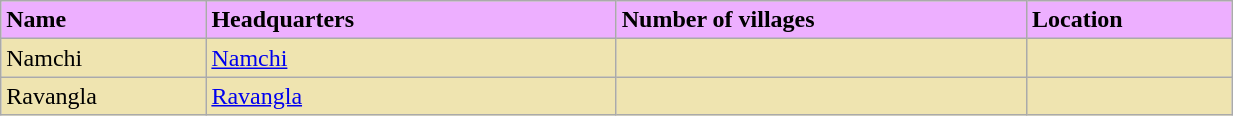<table class="wikitable sortable" width=65% style="border:1px solid black">
<tr bgcolor=#EDAFFF>
<td width="10%"><strong>Name</strong></td>
<td width="20%"><strong>Headquarters</strong></td>
<td width="20%"><strong>Number of villages</strong></td>
<td width="10%"><strong>Location</strong></td>
</tr>
<tr bgcolor=#EFE4B0>
<td>Namchi</td>
<td><a href='#'>Namchi</a></td>
<td></td>
<td></td>
</tr>
<tr bgcolor=#EFE4B0>
<td>Ravangla</td>
<td><a href='#'>Ravangla</a></td>
<td></td>
<td></td>
</tr>
</table>
